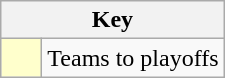<table class="wikitable" style="text-align: center;">
<tr>
<th colspan=2>Key</th>
</tr>
<tr>
<td style="background:#ffffcc; width:20px;"></td>
<td align=left>Teams to playoffs</td>
</tr>
</table>
